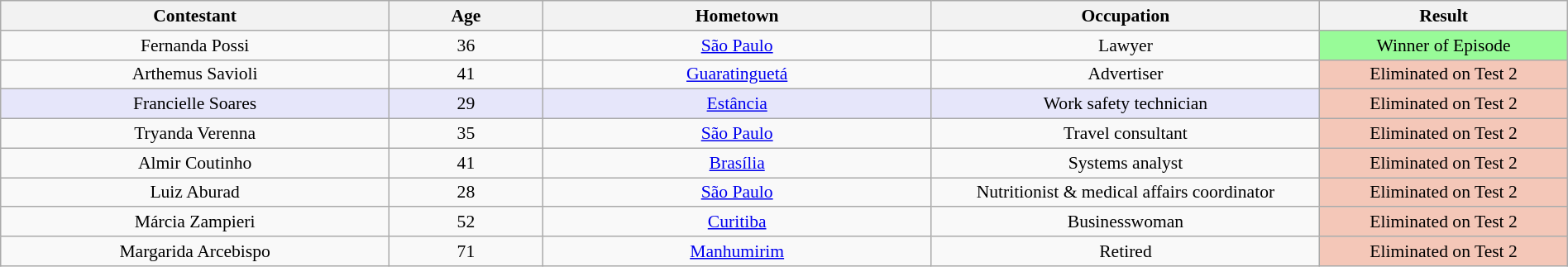<table class="wikitable sortable" style="text-align:center; font-size:90%; width:100%;">
<tr>
<th width="200px">Contestant</th>
<th width="075px">Age</th>
<th width="200px">Hometown</th>
<th width="200px">Occupation</th>
<th width="125px">Result</th>
</tr>
<tr>
<td>Fernanda Possi</td>
<td>36</td>
<td><a href='#'>São Paulo</a></td>
<td>Lawyer</td>
<td bgcolor=98FB98>Winner of Episode</td>
</tr>
<tr>
<td>Arthemus Savioli</td>
<td>41</td>
<td><a href='#'>Guaratinguetá</a></td>
<td>Advertiser</td>
<td bgcolor=F4C7B8>Eliminated on Test 2</td>
</tr>
<tr bgcolor=E6E6FA>
<td>Francielle Soares</td>
<td>29</td>
<td><a href='#'>Estância</a></td>
<td>Work safety technician</td>
<td bgcolor=F4C7B8>Eliminated on Test 2</td>
</tr>
<tr>
<td>Tryanda Verenna</td>
<td>35</td>
<td><a href='#'>São Paulo</a></td>
<td>Travel consultant</td>
<td bgcolor=F4C7B8>Eliminated on Test 2</td>
</tr>
<tr>
<td>Almir Coutinho</td>
<td>41</td>
<td><a href='#'>Brasília</a></td>
<td>Systems analyst</td>
<td bgcolor=F4C7B8>Eliminated on Test 2</td>
</tr>
<tr>
<td>Luiz Aburad</td>
<td>28</td>
<td><a href='#'>São Paulo</a></td>
<td>Nutritionist & medical affairs coordinator</td>
<td bgcolor=F4C7B8>Eliminated on Test 2</td>
</tr>
<tr>
<td>Márcia Zampieri</td>
<td>52</td>
<td><a href='#'>Curitiba</a></td>
<td>Businesswoman</td>
<td bgcolor=F4C7B8>Eliminated on Test 2</td>
</tr>
<tr>
<td>Margarida Arcebispo</td>
<td>71</td>
<td><a href='#'>Manhumirim</a></td>
<td>Retired</td>
<td bgcolor=F4C7B8>Eliminated on Test 2</td>
</tr>
</table>
